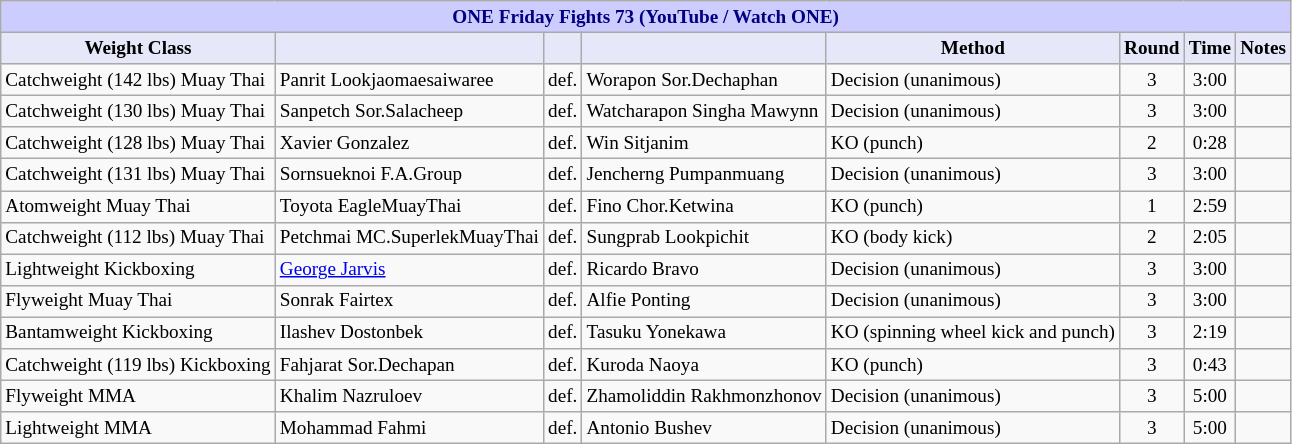<table class="wikitable" style="font-size: 80%;">
<tr>
<th colspan="8" style="background-color: #ccf; color: #000080; text-align: center;"><strong>ONE Friday Fights 73 (YouTube / Watch ONE)</strong></th>
</tr>
<tr>
<th colspan="1" style="background-color: #E6E8FA; color: #000000; text-align: center;">Weight Class</th>
<th colspan="1" style="background-color: #E6E8FA; color: #000000; text-align: center;"></th>
<th colspan="1" style="background-color: #E6E8FA; color: #000000; text-align: center;"></th>
<th colspan="1" style="background-color: #E6E8FA; color: #000000; text-align: center;"></th>
<th colspan="1" style="background-color: #E6E8FA; color: #000000; text-align: center;">Method</th>
<th colspan="1" style="background-color: #E6E8FA; color: #000000; text-align: center;">Round</th>
<th colspan="1" style="background-color: #E6E8FA; color: #000000; text-align: center;">Time</th>
<th colspan="1" style="background-color: #E6E8FA; color: #000000; text-align: center;">Notes</th>
</tr>
<tr>
<td>Catchweight (142 lbs) Muay Thai</td>
<td> Panrit Lookjaomaesaiwaree</td>
<td>def.</td>
<td> Worapon Sor.Dechaphan</td>
<td>Decision (unanimous)</td>
<td align=center>3</td>
<td align=center>3:00</td>
<td></td>
</tr>
<tr>
<td>Catchweight (130 lbs) Muay Thai</td>
<td> Sanpetch Sor.Salacheep</td>
<td>def.</td>
<td> Watcharapon Singha Mawynn</td>
<td>Decision (unanimous)</td>
<td align=center>3</td>
<td align=center>3:00</td>
<td></td>
</tr>
<tr>
<td>Catchweight (128 lbs) Muay Thai</td>
<td> Xavier Gonzalez</td>
<td>def.</td>
<td> Win Sitjanim</td>
<td>KO (punch)</td>
<td align=center>2</td>
<td align=center>0:28</td>
<td></td>
</tr>
<tr>
<td>Catchweight (131 lbs) Muay Thai</td>
<td> Sornsueknoi F.A.Group</td>
<td>def.</td>
<td> Jencherng Pumpanmuang</td>
<td>Decision (unanimous)</td>
<td align=center>3</td>
<td align=center>3:00</td>
<td></td>
</tr>
<tr>
<td>Atomweight Muay Thai</td>
<td> Toyota EagleMuayThai</td>
<td>def.</td>
<td> Fino Chor.Ketwina</td>
<td>KO (punch)</td>
<td align=center>1</td>
<td align=center>2:59</td>
<td></td>
</tr>
<tr>
<td>Catchweight (112 lbs) Muay Thai</td>
<td> Petchmai MC.SuperlekMuayThai</td>
<td>def.</td>
<td> Sungprab Lookpichit</td>
<td>KO (body kick)</td>
<td align=center>2</td>
<td align=center>2:05</td>
<td></td>
</tr>
<tr>
<td>Lightweight Kickboxing</td>
<td> <a href='#'>George Jarvis</a></td>
<td>def.</td>
<td> Ricardo Bravo</td>
<td>Decision (unanimous)</td>
<td align=center>3</td>
<td align=center>3:00</td>
<td></td>
</tr>
<tr>
<td>Flyweight Muay Thai</td>
<td> Sonrak Fairtex</td>
<td>def.</td>
<td> Alfie Ponting</td>
<td>Decision (unanimous)</td>
<td align=center>3</td>
<td align=center>3:00</td>
<td></td>
</tr>
<tr>
<td>Bantamweight Kickboxing</td>
<td> Ilashev Dostonbek</td>
<td>def.</td>
<td> Tasuku Yonekawa</td>
<td>KO (spinning wheel kick and punch)</td>
<td align=center>3</td>
<td align=center>2:19</td>
<td></td>
</tr>
<tr>
<td>Catchweight (119 lbs) Kickboxing</td>
<td> Fahjarat Sor.Dechapan</td>
<td>def.</td>
<td> Kuroda Naoya</td>
<td>KO (punch)</td>
<td align=center>3</td>
<td align=center>0:43</td>
<td></td>
</tr>
<tr>
<td>Flyweight MMA</td>
<td> Khalim Nazruloev</td>
<td>def.</td>
<td> Zhamoliddin Rakhmonzhonov</td>
<td>Decision (unanimous)</td>
<td align=center>3</td>
<td align=center>5:00</td>
<td></td>
</tr>
<tr>
<td>Lightweight MMA</td>
<td> Mohammad Fahmi</td>
<td>def.</td>
<td> Antonio Bushev</td>
<td>Decision (unanimous)</td>
<td align=center>3</td>
<td align=center>5:00</td>
<td></td>
</tr>
</table>
